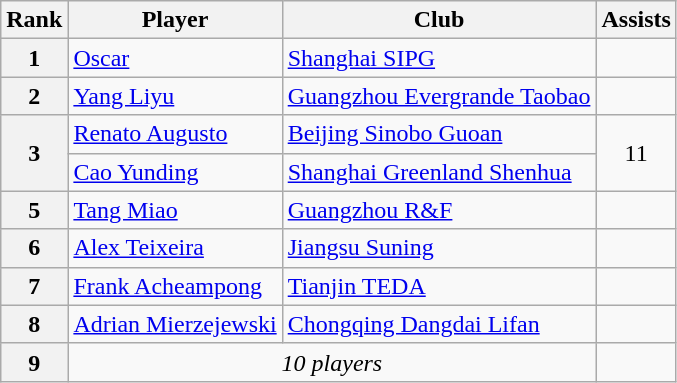<table class=wikitable>
<tr>
<th>Rank</th>
<th>Player</th>
<th>Club</th>
<th>Assists</th>
</tr>
<tr>
<th>1</th>
<td> <a href='#'>Oscar</a></td>
<td><a href='#'>Shanghai SIPG</a></td>
<td></td>
</tr>
<tr>
<th>2</th>
<td> <a href='#'>Yang Liyu</a></td>
<td><a href='#'>Guangzhou Evergrande Taobao</a></td>
<td></td>
</tr>
<tr>
<th rowspan=2>3</th>
<td> <a href='#'>Renato Augusto</a></td>
<td><a href='#'>Beijing Sinobo Guoan</a></td>
<td rowspan=2 style="text-align:center;">11</td>
</tr>
<tr>
<td> <a href='#'>Cao Yunding</a></td>
<td><a href='#'>Shanghai Greenland Shenhua</a></td>
</tr>
<tr>
<th>5</th>
<td> <a href='#'>Tang Miao</a></td>
<td><a href='#'>Guangzhou R&F</a></td>
<td></td>
</tr>
<tr>
<th>6</th>
<td> <a href='#'>Alex Teixeira</a></td>
<td><a href='#'>Jiangsu Suning</a></td>
<td></td>
</tr>
<tr>
<th>7</th>
<td> <a href='#'>Frank Acheampong</a></td>
<td><a href='#'>Tianjin TEDA</a></td>
<td></td>
</tr>
<tr>
<th>8</th>
<td> <a href='#'>Adrian Mierzejewski</a></td>
<td><a href='#'>Chongqing Dangdai Lifan</a></td>
<td></td>
</tr>
<tr>
<th>9</th>
<td align="center" colspan="2"><em>10 players</em></td>
<td></td>
</tr>
</table>
